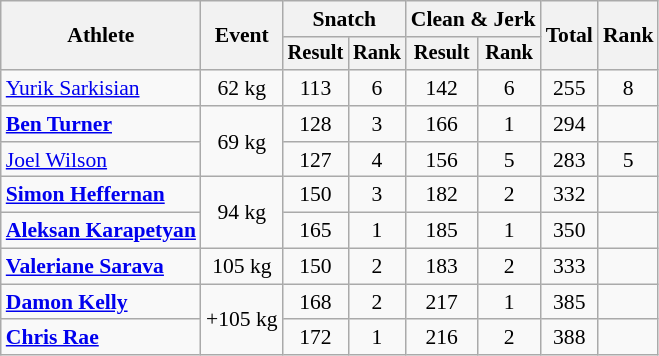<table class="wikitable" style="font-size:90%;text-align:center">
<tr>
<th rowspan="2">Athlete</th>
<th rowspan="2">Event</th>
<th colspan="2">Snatch</th>
<th colspan="2">Clean & Jerk</th>
<th rowspan="2">Total</th>
<th rowspan="2">Rank</th>
</tr>
<tr style="font-size:95%">
<th>Result</th>
<th>Rank</th>
<th>Result</th>
<th>Rank</th>
</tr>
<tr>
<td align=left><a href='#'>Yurik Sarkisian</a></td>
<td>62 kg</td>
<td>113</td>
<td>6</td>
<td>142</td>
<td>6</td>
<td>255</td>
<td>8</td>
</tr>
<tr>
<td align=left><strong><a href='#'>Ben Turner</a></strong></td>
<td rowspan=2>69 kg</td>
<td>128</td>
<td>3</td>
<td>166</td>
<td>1</td>
<td>294</td>
<td></td>
</tr>
<tr>
<td align=left><a href='#'>Joel Wilson</a></td>
<td>127</td>
<td>4</td>
<td>156</td>
<td>5</td>
<td>283</td>
<td>5</td>
</tr>
<tr>
<td align=left><strong><a href='#'>Simon Heffernan</a></strong></td>
<td rowspan=2>94 kg</td>
<td>150</td>
<td>3</td>
<td>182</td>
<td>2</td>
<td>332</td>
<td></td>
</tr>
<tr>
<td align=left><strong><a href='#'>Aleksan Karapetyan</a></strong></td>
<td>165</td>
<td>1</td>
<td>185</td>
<td>1</td>
<td>350</td>
<td></td>
</tr>
<tr>
<td align=left><strong><a href='#'>Valeriane Sarava</a></strong></td>
<td>105 kg</td>
<td>150</td>
<td>2</td>
<td>183</td>
<td>2</td>
<td>333</td>
<td></td>
</tr>
<tr>
<td align=left><strong><a href='#'>Damon Kelly</a></strong></td>
<td rowspan=2>+105 kg</td>
<td>168</td>
<td>2</td>
<td>217</td>
<td>1</td>
<td>385</td>
<td></td>
</tr>
<tr>
<td align=left><strong><a href='#'>Chris Rae</a></strong></td>
<td>172</td>
<td>1</td>
<td>216</td>
<td>2</td>
<td>388</td>
<td></td>
</tr>
</table>
